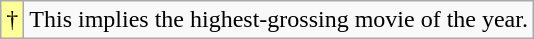<table class="wikitable">
<tr>
<td style="background-color:#FFFF99"align="center">†</td>
<td>This implies the highest-grossing movie of the year.</td>
</tr>
</table>
